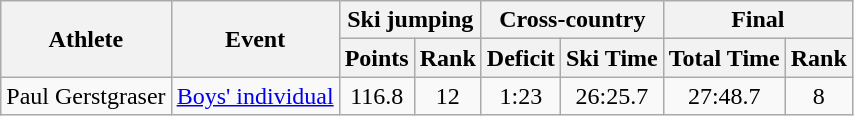<table class="wikitable">
<tr>
<th rowspan="2">Athlete</th>
<th rowspan="2">Event</th>
<th colspan="2">Ski jumping</th>
<th colspan="2">Cross-country</th>
<th colspan="2">Final</th>
</tr>
<tr>
<th>Points</th>
<th>Rank</th>
<th>Deficit</th>
<th>Ski Time</th>
<th>Total Time</th>
<th>Rank</th>
</tr>
<tr>
<td>Paul Gerstgraser</td>
<td><a href='#'>Boys' individual</a></td>
<td align="center">116.8</td>
<td align="center">12</td>
<td align="center">1:23</td>
<td align="center">26:25.7</td>
<td align="center">27:48.7</td>
<td align="center">8</td>
</tr>
</table>
